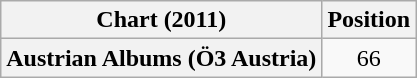<table class="wikitable plainrowheaders" style="text-align:center;">
<tr>
<th scope="col">Chart (2011)</th>
<th scope="col">Position</th>
</tr>
<tr>
<th scope="row">Austrian Albums (Ö3 Austria)</th>
<td>66</td>
</tr>
</table>
